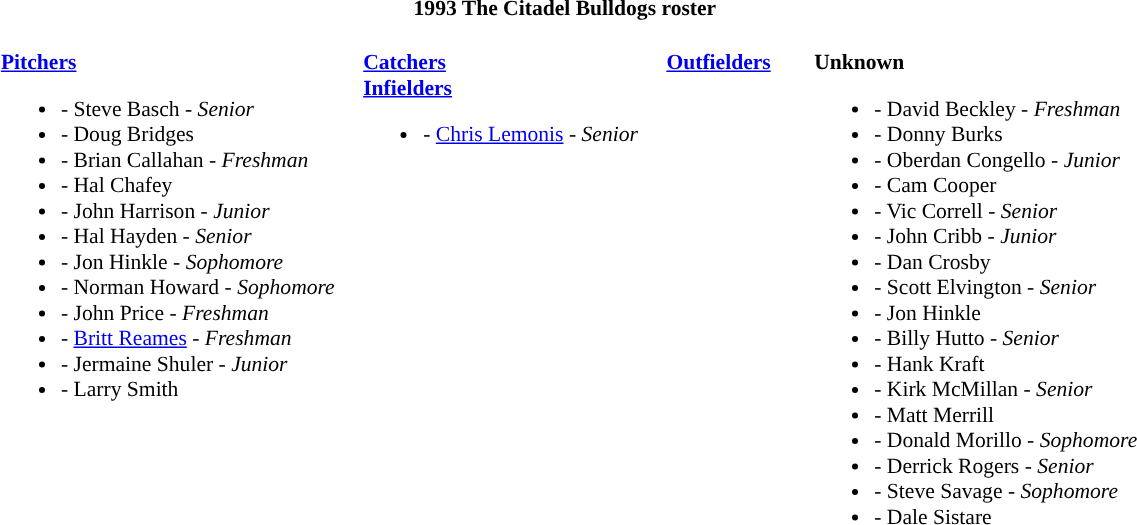<table class="toccolours" style="border-collapse:collapse; font-size:90%;">
<tr>
<th colspan="9">1993 The Citadel Bulldogs roster</th>
</tr>
<tr>
<td width="03"> </td>
<td valign="top"><br><strong><a href='#'>Pitchers</a></strong><ul><li>- Steve Basch - <em>Senior</em></li><li>- Doug Bridges</li><li>- Brian Callahan - <em>Freshman</em></li><li>- Hal Chafey</li><li>- John Harrison - <em>Junior</em></li><li>- Hal Hayden - <em>Senior</em></li><li>- Jon Hinkle - <em>Sophomore</em></li><li>- Norman Howard - <em>Sophomore</em></li><li>- John Price - <em>Freshman</em></li><li>- <a href='#'>Britt Reames</a> - <em>Freshman</em></li><li>- Jermaine Shuler - <em>Junior</em></li><li>- Larry Smith</li></ul></td>
<td width="15"> </td>
<td valign="top"><br><strong><a href='#'>Catchers</a></strong><br><strong><a href='#'>Infielders</a></strong><ul><li>- <a href='#'>Chris Lemonis</a> -  <em>Senior</em></li></ul></td>
<td width="15"> </td>
<td valign="top"><br><strong><a href='#'>Outfielders</a></strong></td>
<td width="25"> </td>
<td valign="top"><br><strong>Unknown</strong><ul><li>- David Beckley - <em>Freshman</em></li><li>- Donny Burks</li><li>- Oberdan Congello - <em>Junior</em></li><li>- Cam Cooper</li><li>- Vic Correll - <em>Senior</em></li><li>- John Cribb - <em>Junior</em></li><li>- Dan Crosby</li><li>- Scott Elvington - <em>Senior</em></li><li>- Jon Hinkle</li><li>- Billy Hutto - <em>Senior</em></li><li>- Hank Kraft</li><li>- Kirk McMillan - <em>Senior</em></li><li>- Matt Merrill</li><li>- Donald Morillo - <em>Sophomore</em></li><li>- Derrick Rogers - <em>Senior</em></li><li>- Steve Savage - <em>Sophomore</em></li><li>- Dale Sistare</li></ul></td>
</tr>
</table>
